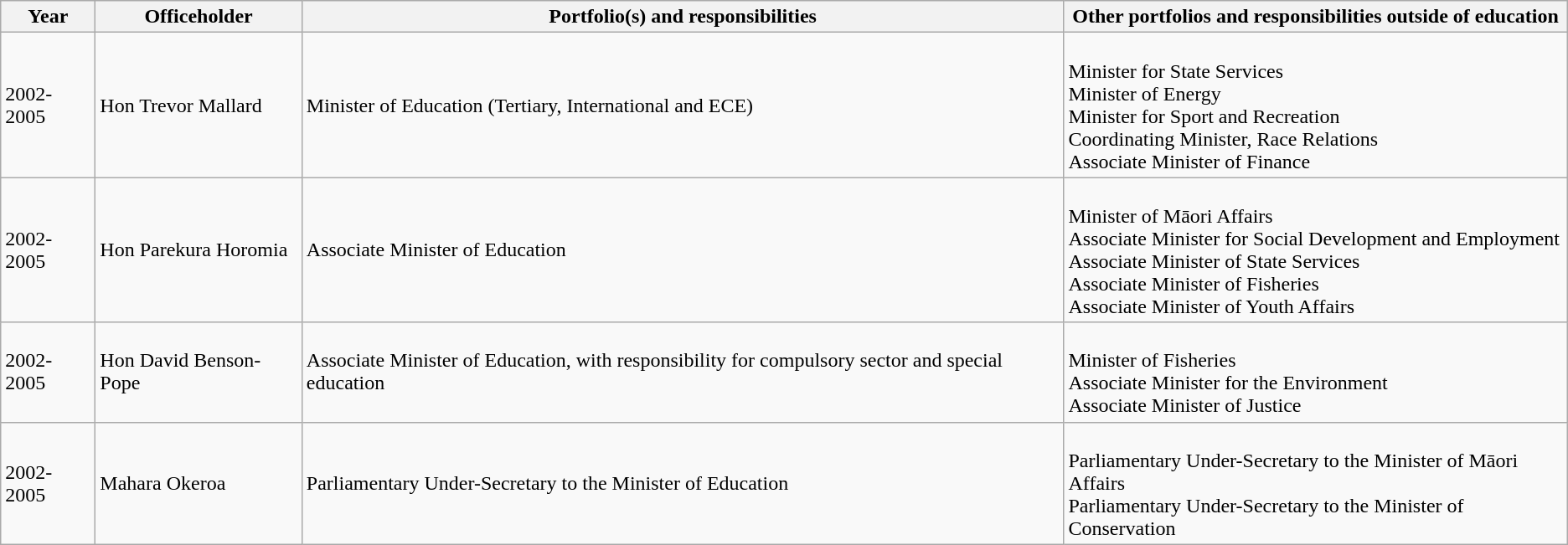<table class="wikitable">
<tr>
<th>Year</th>
<th>Officeholder</th>
<th>Portfolio(s) and responsibilities</th>
<th>Other portfolios and responsibilities outside of education</th>
</tr>
<tr>
<td>2002-2005</td>
<td>Hon Trevor Mallard</td>
<td>Minister of Education (Tertiary, International and ECE)</td>
<td><br>Minister for State Services<br>Minister of Energy<br>Minister for Sport and Recreation<br>Coordinating Minister, Race Relations<br>Associate Minister of Finance</td>
</tr>
<tr>
<td>2002-2005</td>
<td>Hon Parekura Horomia</td>
<td>Associate Minister of Education</td>
<td><br>Minister of Māori Affairs<br>Associate Minister for Social Development and Employment<br>Associate Minister of State Services<br>Associate Minister of Fisheries<br>Associate Minister of Youth Affairs</td>
</tr>
<tr>
<td>2002-2005</td>
<td>Hon David Benson-Pope</td>
<td>Associate Minister of Education, with responsibility for compulsory sector and special education</td>
<td><br>Minister of Fisheries<br>Associate Minister for the Environment<br>Associate Minister of Justice</td>
</tr>
<tr>
<td>2002-2005</td>
<td>Mahara Okeroa</td>
<td>Parliamentary Under-Secretary to the Minister of Education</td>
<td><br>Parliamentary Under-Secretary to the Minister of Māori Affairs<br>Parliamentary Under-Secretary to the Minister of Conservation </td>
</tr>
</table>
